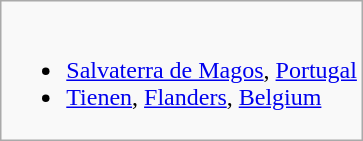<table class="wikitable">
<tr valign="top">
<td><br><ul><li> <a href='#'>Salvaterra de Magos</a>, <a href='#'>Portugal</a></li><li> <a href='#'>Tienen</a>, <a href='#'>Flanders</a>, <a href='#'>Belgium</a></li></ul></td>
</tr>
</table>
